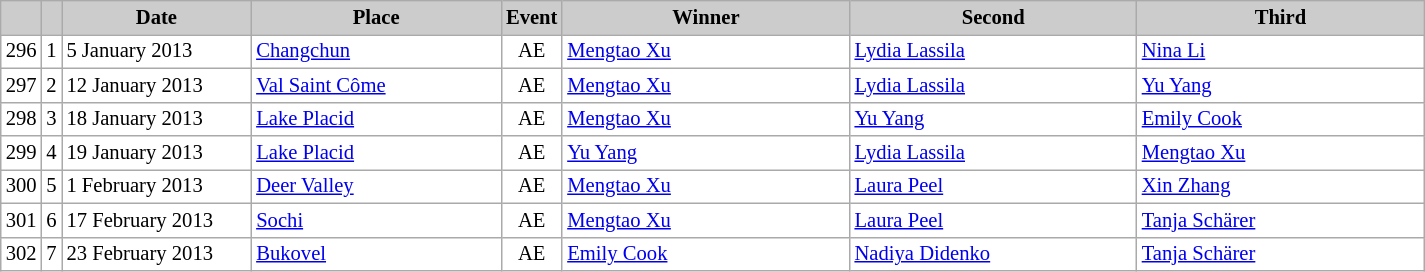<table class="wikitable plainrowheaders" style="background:#fff; font-size:86%; line-height:16px; border:grey solid 1px; border-collapse:collapse;">
<tr style="background:#ccc; text-align:center;">
<th scope="col" style="background:#ccc; width=20 px;"></th>
<th scope="col" style="background:#ccc; width=30 px;"></th>
<th scope="col" style="background:#ccc; width:120px;">Date</th>
<th scope="col" style="background:#ccc; width:160px;">Place</th>
<th scope="col" style="background:#ccc; width:15px;">Event</th>
<th scope="col" style="background:#ccc; width:185px;">Winner</th>
<th scope="col" style="background:#ccc; width:185px;">Second</th>
<th scope="col" style="background:#ccc; width:185px;">Third</th>
</tr>
<tr>
<td align=center>296</td>
<td align=center>1</td>
<td>5 January 2013</td>
<td> <a href='#'>Changchun</a></td>
<td align=center>AE</td>
<td> <a href='#'>Mengtao Xu</a></td>
<td> <a href='#'>Lydia Lassila</a></td>
<td> <a href='#'>Nina Li</a></td>
</tr>
<tr>
<td align=center>297</td>
<td align=center>2</td>
<td>12 January 2013</td>
<td> <a href='#'>Val Saint Côme</a></td>
<td align=center>AE</td>
<td> <a href='#'>Mengtao Xu</a></td>
<td> <a href='#'>Lydia Lassila</a></td>
<td> <a href='#'>Yu Yang</a></td>
</tr>
<tr>
<td align=center>298</td>
<td align=center>3</td>
<td>18 January 2013</td>
<td> <a href='#'>Lake Placid</a></td>
<td align=center>AE</td>
<td> <a href='#'>Mengtao Xu</a></td>
<td> <a href='#'>Yu Yang</a></td>
<td> <a href='#'>Emily Cook</a></td>
</tr>
<tr>
<td align=center>299</td>
<td align=center>4</td>
<td>19 January 2013</td>
<td> <a href='#'>Lake Placid</a></td>
<td align=center>AE</td>
<td> <a href='#'>Yu Yang</a></td>
<td> <a href='#'>Lydia Lassila</a></td>
<td> <a href='#'>Mengtao Xu</a></td>
</tr>
<tr>
<td align=center>300</td>
<td align=center>5</td>
<td>1 February 2013</td>
<td> <a href='#'>Deer Valley</a></td>
<td align=center>AE</td>
<td> <a href='#'>Mengtao Xu</a></td>
<td> <a href='#'>Laura Peel</a></td>
<td> <a href='#'>Xin Zhang</a></td>
</tr>
<tr>
<td align=center>301</td>
<td align=center>6</td>
<td>17 February 2013</td>
<td> <a href='#'>Sochi</a></td>
<td align=center>AE</td>
<td> <a href='#'>Mengtao Xu</a></td>
<td> <a href='#'>Laura Peel</a></td>
<td> <a href='#'>Tanja Schärer</a></td>
</tr>
<tr>
<td align=center>302</td>
<td align=center>7</td>
<td>23 February 2013</td>
<td> <a href='#'>Bukovel</a></td>
<td align=center>AE</td>
<td> <a href='#'>Emily Cook</a></td>
<td> <a href='#'>Nadiya Didenko</a></td>
<td> <a href='#'>Tanja Schärer</a></td>
</tr>
</table>
